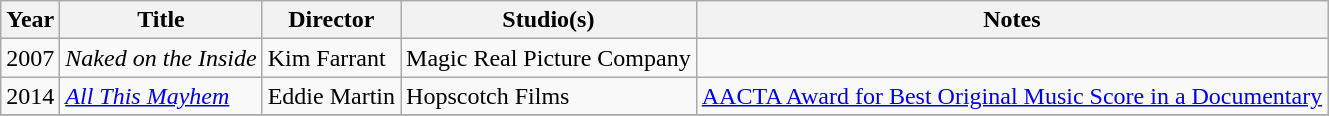<table class="wikitable">
<tr>
<th>Year</th>
<th>Title</th>
<th>Director</th>
<th>Studio(s)</th>
<th>Notes</th>
</tr>
<tr>
<td>2007</td>
<td><em>Naked on the Inside</em></td>
<td>Kim Farrant</td>
<td>Magic Real Picture Company</td>
<td></td>
</tr>
<tr>
<td>2014</td>
<td><em><a href='#'>All This Mayhem</a></em></td>
<td>Eddie Martin</td>
<td>Hopscotch Films</td>
<td><a href='#'>AACTA Award for Best Original Music Score in a Documentary</a></td>
</tr>
<tr>
</tr>
</table>
